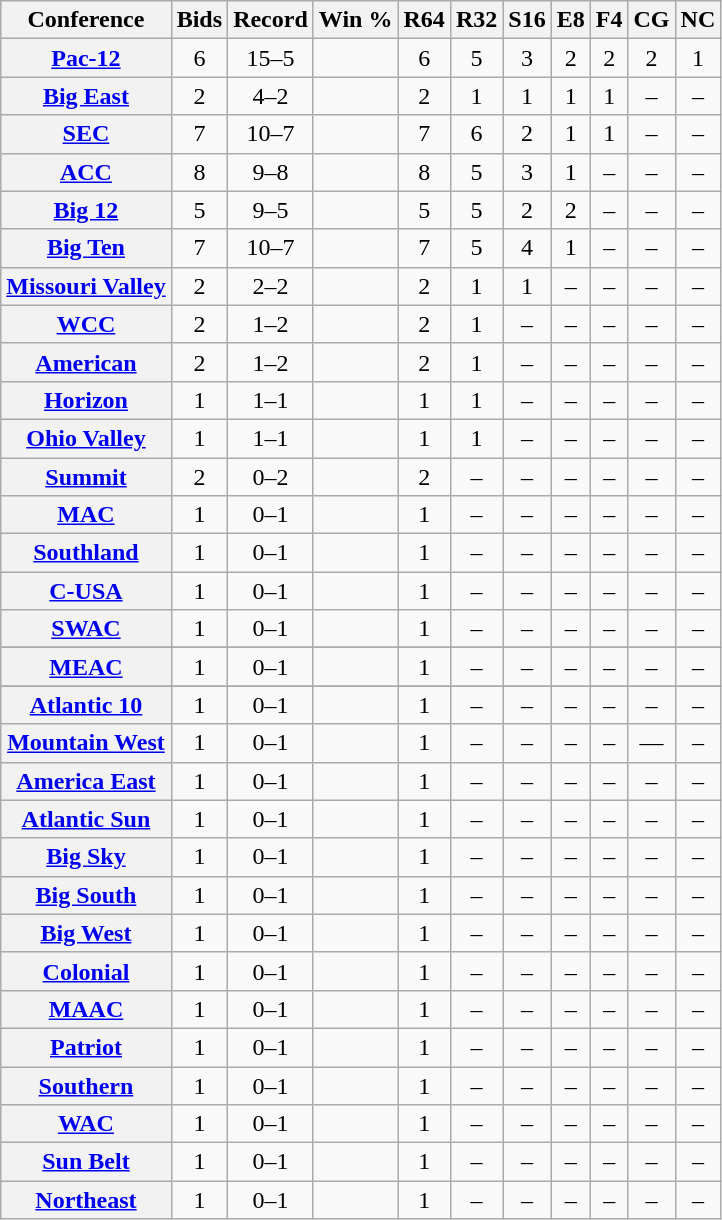<table class="wikitable sortable plainrowheaders" style="text-align:center;">
<tr>
<th scope="col">Conference</th>
<th scope="col">Bids</th>
<th scope="col">Record</th>
<th scope="col">Win %</th>
<th scope="col">R64</th>
<th scope="col">R32</th>
<th scope="col">S16</th>
<th scope="col">E8</th>
<th scope="col">F4</th>
<th scope="col">CG</th>
<th scope="col">NC</th>
</tr>
<tr>
<th scope="row"><a href='#'>Pac-12</a></th>
<td>6</td>
<td>15–5</td>
<td></td>
<td>6</td>
<td>5</td>
<td>3</td>
<td>2</td>
<td>2</td>
<td>2</td>
<td>1</td>
</tr>
<tr>
<th scope="row"><a href='#'>Big East</a></th>
<td>2</td>
<td>4–2</td>
<td></td>
<td>2</td>
<td>1</td>
<td>1</td>
<td>1</td>
<td>1</td>
<td>–</td>
<td>–</td>
</tr>
<tr>
<th scope="row"><a href='#'>SEC</a></th>
<td>7</td>
<td>10–7</td>
<td></td>
<td>7</td>
<td>6</td>
<td>2</td>
<td>1</td>
<td>1</td>
<td>–</td>
<td>–</td>
</tr>
<tr>
<th scope="row"><a href='#'>ACC</a></th>
<td>8</td>
<td>9–8</td>
<td></td>
<td>8</td>
<td>5</td>
<td>3</td>
<td>1</td>
<td>–</td>
<td>–</td>
<td>–</td>
</tr>
<tr>
<th scope="row"><a href='#'>Big 12</a></th>
<td>5</td>
<td>9–5</td>
<td></td>
<td>5</td>
<td>5</td>
<td>2</td>
<td>2</td>
<td>–</td>
<td>–</td>
<td>–</td>
</tr>
<tr>
<th scope="row"><a href='#'>Big Ten</a></th>
<td>7</td>
<td>10–7</td>
<td></td>
<td>7</td>
<td>5</td>
<td>4</td>
<td>1</td>
<td>–</td>
<td>–</td>
<td>–</td>
</tr>
<tr>
<th scope="row"><a href='#'>Missouri Valley</a></th>
<td>2</td>
<td>2–2</td>
<td></td>
<td>2</td>
<td>1</td>
<td>1</td>
<td>–</td>
<td>–</td>
<td>–</td>
<td>–</td>
</tr>
<tr>
<th scope="row"><a href='#'>WCC</a></th>
<td>2</td>
<td>1–2</td>
<td></td>
<td>2</td>
<td>1</td>
<td>–</td>
<td>–</td>
<td>–</td>
<td>–</td>
<td>–</td>
</tr>
<tr>
<th scope="row"><a href='#'>American</a></th>
<td>2</td>
<td>1–2</td>
<td></td>
<td>2</td>
<td>1</td>
<td>–</td>
<td>–</td>
<td>–</td>
<td>–</td>
<td>–</td>
</tr>
<tr>
<th scope="row"><a href='#'>Horizon</a></th>
<td>1</td>
<td>1–1</td>
<td></td>
<td>1</td>
<td>1</td>
<td>–</td>
<td>–</td>
<td>–</td>
<td>–</td>
<td>–</td>
</tr>
<tr>
<th scope="row"><a href='#'>Ohio Valley</a></th>
<td>1</td>
<td>1–1</td>
<td></td>
<td>1</td>
<td>1</td>
<td>–</td>
<td>–</td>
<td>–</td>
<td>–</td>
<td>–</td>
</tr>
<tr>
<th scope="row"><a href='#'>Summit</a></th>
<td>2</td>
<td>0–2</td>
<td></td>
<td>2</td>
<td>–</td>
<td>–</td>
<td>–</td>
<td>–</td>
<td>–</td>
<td>–</td>
</tr>
<tr>
<th scope="row"><a href='#'>MAC</a></th>
<td>1</td>
<td>0–1</td>
<td></td>
<td>1</td>
<td>–</td>
<td>–</td>
<td>–</td>
<td>–</td>
<td>–</td>
<td>–</td>
</tr>
<tr>
<th scope="row"><a href='#'>Southland</a></th>
<td>1</td>
<td>0–1</td>
<td></td>
<td>1</td>
<td>–</td>
<td>–</td>
<td>–</td>
<td>–</td>
<td>–</td>
<td>–</td>
</tr>
<tr>
<th scope="row"><a href='#'>C-USA</a></th>
<td>1</td>
<td>0–1</td>
<td></td>
<td>1</td>
<td>–</td>
<td>–</td>
<td>–</td>
<td>–</td>
<td>–</td>
<td>–</td>
</tr>
<tr>
<th scope="row"><a href='#'>SWAC</a></th>
<td>1</td>
<td>0–1</td>
<td></td>
<td>1</td>
<td>–</td>
<td>–</td>
<td>–</td>
<td>–</td>
<td>–</td>
<td>–</td>
</tr>
<tr>
</tr>
<tr>
</tr>
<tr>
<th scope="row"><a href='#'>MEAC</a></th>
<td>1</td>
<td>0–1</td>
<td></td>
<td>1</td>
<td>–</td>
<td>–</td>
<td>–</td>
<td>–</td>
<td>–</td>
<td>–</td>
</tr>
<tr>
</tr>
<tr>
<th scope="row"><a href='#'>Atlantic 10</a></th>
<td>1</td>
<td>0–1</td>
<td></td>
<td>1</td>
<td>–</td>
<td>–</td>
<td>–</td>
<td>–</td>
<td>–</td>
<td>–</td>
</tr>
<tr>
<th scope="row"><a href='#'>Mountain West</a></th>
<td>1</td>
<td>0–1</td>
<td></td>
<td>1</td>
<td>–</td>
<td>–</td>
<td>–</td>
<td>–</td>
<td>—</td>
<td>–</td>
</tr>
<tr>
<th scope="row"><a href='#'>America East</a></th>
<td>1</td>
<td>0–1</td>
<td></td>
<td>1</td>
<td>–</td>
<td>–</td>
<td>–</td>
<td>–</td>
<td>–</td>
<td>–</td>
</tr>
<tr>
<th scope="row"><a href='#'>Atlantic Sun</a></th>
<td>1</td>
<td>0–1</td>
<td></td>
<td>1</td>
<td>–</td>
<td>–</td>
<td>–</td>
<td>–</td>
<td>–</td>
<td>–</td>
</tr>
<tr>
<th scope="row"><a href='#'>Big Sky</a></th>
<td>1</td>
<td>0–1</td>
<td></td>
<td>1</td>
<td>–</td>
<td>–</td>
<td>–</td>
<td>–</td>
<td>–</td>
<td>–</td>
</tr>
<tr>
<th scope="row"><a href='#'>Big South</a></th>
<td>1</td>
<td>0–1</td>
<td></td>
<td>1</td>
<td>–</td>
<td>–</td>
<td>–</td>
<td>–</td>
<td>–</td>
<td>–</td>
</tr>
<tr>
<th scope="row"><a href='#'>Big West</a></th>
<td>1</td>
<td>0–1</td>
<td></td>
<td>1</td>
<td>–</td>
<td>–</td>
<td>–</td>
<td>–</td>
<td>–</td>
<td>–</td>
</tr>
<tr>
<th scope="row"><a href='#'>Colonial</a></th>
<td>1</td>
<td>0–1</td>
<td></td>
<td>1</td>
<td>–</td>
<td>–</td>
<td>–</td>
<td>–</td>
<td>–</td>
<td>–</td>
</tr>
<tr>
<th scope="row"><a href='#'>MAAC</a></th>
<td>1</td>
<td>0–1</td>
<td></td>
<td>1</td>
<td>–</td>
<td>–</td>
<td>–</td>
<td>–</td>
<td>–</td>
<td>–</td>
</tr>
<tr>
<th scope="row"><a href='#'>Patriot</a></th>
<td>1</td>
<td>0–1</td>
<td></td>
<td>1</td>
<td>–</td>
<td>–</td>
<td>–</td>
<td>–</td>
<td>–</td>
<td>–</td>
</tr>
<tr>
<th scope="row"><a href='#'>Southern</a></th>
<td>1</td>
<td>0–1</td>
<td></td>
<td>1</td>
<td>–</td>
<td>–</td>
<td>–</td>
<td>–</td>
<td>–</td>
<td>–</td>
</tr>
<tr>
<th scope="row"><a href='#'>WAC</a></th>
<td>1</td>
<td>0–1</td>
<td></td>
<td>1</td>
<td>–</td>
<td>–</td>
<td>–</td>
<td>–</td>
<td>–</td>
<td>–</td>
</tr>
<tr>
<th scope="row"><a href='#'>Sun Belt</a></th>
<td>1</td>
<td>0–1</td>
<td></td>
<td>1</td>
<td>–</td>
<td>–</td>
<td>–</td>
<td>–</td>
<td>–</td>
<td>–</td>
</tr>
<tr>
<th scope="row"><a href='#'>Northeast</a></th>
<td>1</td>
<td>0–1</td>
<td></td>
<td>1</td>
<td>–</td>
<td>–</td>
<td>–</td>
<td>–</td>
<td>–</td>
<td>–</td>
</tr>
</table>
